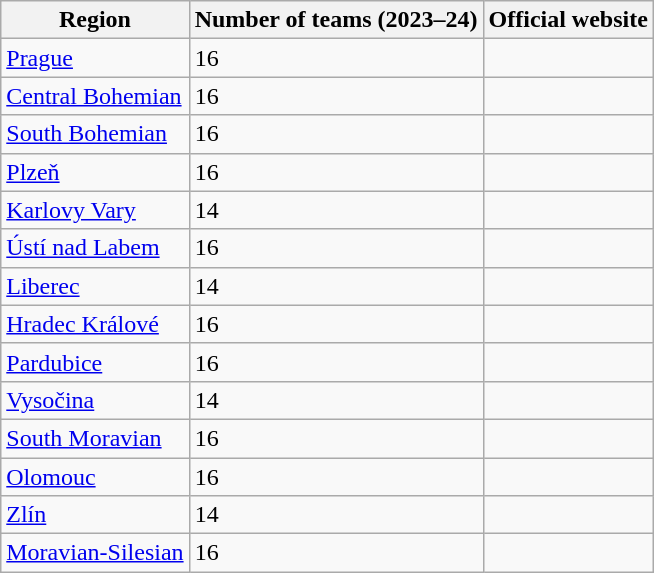<table class="wikitable sortable">
<tr>
<th>Region</th>
<th>Number of teams (2023–24)</th>
<th>Official website</th>
</tr>
<tr>
<td><a href='#'>Prague</a></td>
<td>16</td>
<td></td>
</tr>
<tr>
<td><a href='#'>Central Bohemian</a></td>
<td>16</td>
<td></td>
</tr>
<tr>
<td><a href='#'>South Bohemian</a></td>
<td>16</td>
<td></td>
</tr>
<tr>
<td><a href='#'>Plzeň</a></td>
<td>16</td>
<td></td>
</tr>
<tr>
<td><a href='#'>Karlovy Vary</a></td>
<td>14</td>
<td></td>
</tr>
<tr>
<td><a href='#'>Ústí nad Labem</a></td>
<td>16</td>
<td></td>
</tr>
<tr>
<td><a href='#'>Liberec</a></td>
<td>14</td>
<td></td>
</tr>
<tr>
<td><a href='#'>Hradec Králové</a></td>
<td>16</td>
<td></td>
</tr>
<tr>
<td><a href='#'>Pardubice</a></td>
<td>16</td>
<td></td>
</tr>
<tr>
<td><a href='#'>Vysočina</a></td>
<td>14</td>
<td></td>
</tr>
<tr>
<td><a href='#'>South Moravian</a></td>
<td>16</td>
<td></td>
</tr>
<tr>
<td><a href='#'>Olomouc</a></td>
<td>16</td>
<td></td>
</tr>
<tr>
<td><a href='#'>Zlín</a></td>
<td>14</td>
<td></td>
</tr>
<tr>
<td><a href='#'>Moravian-Silesian</a></td>
<td>16</td>
<td></td>
</tr>
</table>
